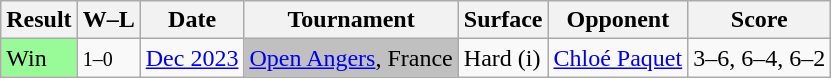<table class="sortable wikitable">
<tr>
<th>Result</th>
<th class="unsortable">W–L</th>
<th>Date</th>
<th>Tournament</th>
<th>Surface</th>
<th>Opponent</th>
<th class="unsortable">Score</th>
</tr>
<tr>
<td bgcolor=98FB98>Win</td>
<td><small>1–0</small></td>
<td><a href='#'>Dec 2023</a></td>
<td bgcolor=silver><a href='#'>Open Angers</a>, France</td>
<td>Hard (i)</td>
<td> <a href='#'>Chloé Paquet</a></td>
<td>3–6, 6–4, 6–2</td>
</tr>
</table>
